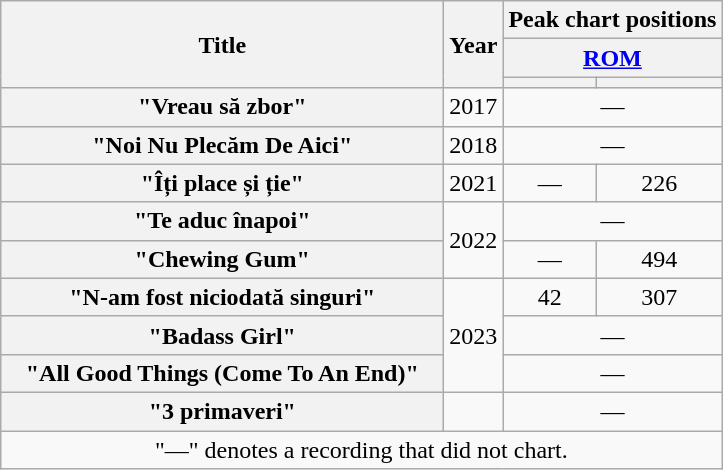<table class="wikitable plainrowheaders" style="text-align:center;">
<tr>
<th rowspan="3" scope="col" style="width:18em;">Title</th>
<th rowspan="3" scope="col">Year</th>
<th colspan="2">Peak chart positions</th>
</tr>
<tr>
<th colspan="2"><a href='#'>ROM</a></th>
</tr>
<tr>
<th></th>
<th></th>
</tr>
<tr>
<th scope="row">"Vreau să zbor"<br></th>
<td>2017</td>
<td colspan="2" align="center">—</td>
</tr>
<tr>
<th scope="row">"Noi Nu Plecăm De Aici"</th>
<td>2018</td>
<td colspan="2" align="center">—</td>
</tr>
<tr>
<th scope="row">"Îți place și ție"<br></th>
<td>2021</td>
<td align="center">—</td>
<td align="center">226</td>
</tr>
<tr>
<th scope="row">"Te aduc înapoi"</th>
<td rowspan="2">2022</td>
<td colspan="2" align="center">—</td>
</tr>
<tr>
<th scope="row">"Chewing Gum"</th>
<td align="center">—</td>
<td align="center">494</td>
</tr>
<tr>
<th scope="row">"N-am fost niciodată singuri"</th>
<td rowspan="3">2023</td>
<td align="center">42</td>
<td align="center">307</td>
</tr>
<tr>
<th scope="row">"Badass Girl"<br></th>
<td colspan="2" align="center">—</td>
</tr>
<tr>
<th scope="row">"All Good Things (Come To An End)"<br></th>
<td colspan="2" align="center">—</td>
</tr>
<tr>
<th scope="row">"3 primaveri"</th>
<td></td>
<td colspan="2" align="center">—</td>
</tr>
<tr>
<td colspan="4" align="center">"—" denotes a recording that did not chart.</td>
</tr>
</table>
